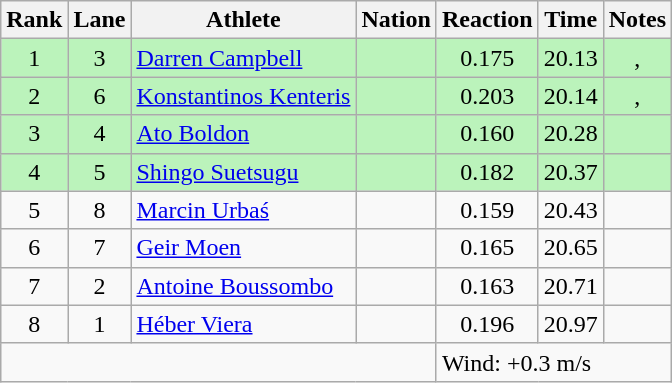<table class="wikitable sortable" style="text-align:center">
<tr>
<th>Rank</th>
<th>Lane</th>
<th>Athlete</th>
<th>Nation</th>
<th>Reaction</th>
<th>Time</th>
<th>Notes</th>
</tr>
<tr bgcolor = "bbf3bb">
<td>1</td>
<td>3</td>
<td align="left"><a href='#'>Darren Campbell</a></td>
<td align="left"></td>
<td>0.175</td>
<td>20.13</td>
<td>, </td>
</tr>
<tr bgcolor = "bbf3bb">
<td>2</td>
<td>6</td>
<td align="left"><a href='#'>Konstantinos Kenteris</a></td>
<td align="left"></td>
<td>0.203</td>
<td>20.14</td>
<td>, <strong></strong></td>
</tr>
<tr bgcolor = "bbf3bb">
<td>3</td>
<td>4</td>
<td align="left"><a href='#'>Ato Boldon</a></td>
<td align="left"></td>
<td>0.160</td>
<td>20.28</td>
<td></td>
</tr>
<tr bgcolor = "bbf3bb">
<td>4</td>
<td>5</td>
<td align="left"><a href='#'>Shingo Suetsugu</a></td>
<td align="left"></td>
<td>0.182</td>
<td>20.37</td>
<td></td>
</tr>
<tr>
<td>5</td>
<td>8</td>
<td align="left"><a href='#'>Marcin Urbaś</a></td>
<td align="left"></td>
<td>0.159</td>
<td>20.43</td>
<td></td>
</tr>
<tr>
<td>6</td>
<td>7</td>
<td align="left"><a href='#'>Geir Moen</a></td>
<td align="left"></td>
<td>0.165</td>
<td>20.65</td>
<td></td>
</tr>
<tr>
<td>7</td>
<td>2</td>
<td align="left"><a href='#'>Antoine Boussombo</a></td>
<td align="left"></td>
<td>0.163</td>
<td>20.71</td>
<td></td>
</tr>
<tr>
<td>8</td>
<td>1</td>
<td align="left"><a href='#'>Héber Viera</a></td>
<td align="left"></td>
<td>0.196</td>
<td>20.97</td>
<td></td>
</tr>
<tr class="sortbottom">
<td colspan=4></td>
<td colspan="3" style="text-align:left;">Wind: +0.3 m/s</td>
</tr>
</table>
